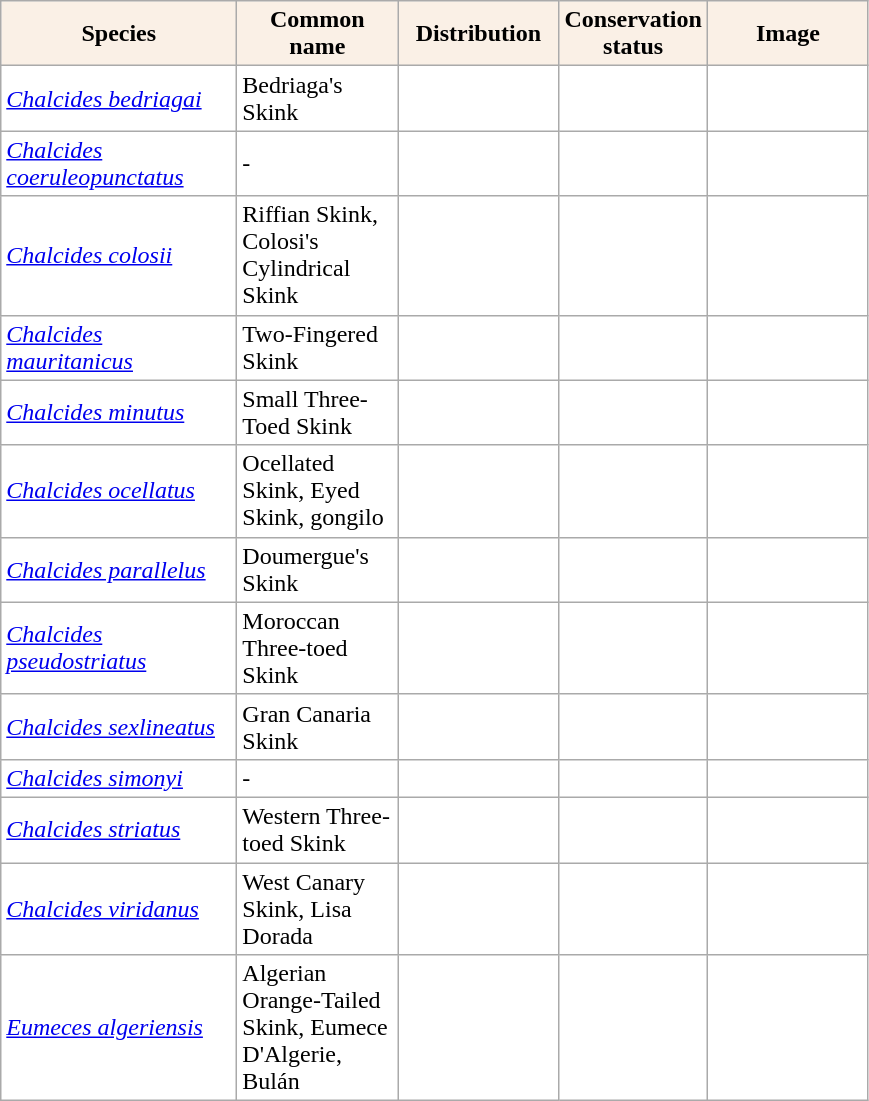<table class="wikitable" style="background:#fff;" class="sortable wikitable">
<tr>
<th style="background:Linen; color:Black; width:150px;" px>Species</th>
<th style="background:Linen; color:Black; width:100px;" px>Common name</th>
<th style="background:Linen; color:Black; width:100px;" px>Distribution</th>
<th style="background:Linen; color:Black; width:90px;" px>Conservation status</th>
<th style="background:Linen; color:Black; width:100px;" px>Image</th>
</tr>
<tr>
<td><em><a href='#'>Chalcides bedriagai</a></em></td>
<td>Bedriaga's Skink</td>
<td></td>
<td></td>
<td></td>
</tr>
<tr>
<td><em><a href='#'>Chalcides coeruleopunctatus</a></em></td>
<td>-</td>
<td></td>
<td></td>
<td></td>
</tr>
<tr>
<td><em><a href='#'>Chalcides colosii</a></em></td>
<td>Riffian Skink, Colosi's Cylindrical Skink</td>
<td></td>
<td></td>
<td></td>
</tr>
<tr>
<td><em><a href='#'>Chalcides mauritanicus</a></em></td>
<td>Two-Fingered Skink</td>
<td></td>
<td></td>
<td></td>
</tr>
<tr>
<td><em><a href='#'>Chalcides minutus</a></em></td>
<td>Small Three-Toed Skink</td>
<td></td>
<td></td>
<td></td>
</tr>
<tr>
<td><em><a href='#'>Chalcides ocellatus</a></em></td>
<td>Ocellated Skink, Eyed Skink, gongilo</td>
<td></td>
<td></td>
<td></td>
</tr>
<tr>
<td><em><a href='#'>Chalcides parallelus</a></em></td>
<td>Doumergue's Skink</td>
<td></td>
<td></td>
<td></td>
</tr>
<tr>
<td><em><a href='#'>Chalcides pseudostriatus</a></em></td>
<td>Moroccan Three-toed Skink</td>
<td></td>
<td></td>
<td></td>
</tr>
<tr>
<td><em><a href='#'>Chalcides sexlineatus</a></em></td>
<td>Gran Canaria Skink</td>
<td></td>
<td></td>
<td></td>
</tr>
<tr>
<td><em><a href='#'>Chalcides simonyi</a></em></td>
<td>-</td>
<td></td>
<td></td>
<td></td>
</tr>
<tr>
<td><em><a href='#'>Chalcides striatus</a></em></td>
<td>Western Three-toed Skink</td>
<td></td>
<td></td>
<td></td>
</tr>
<tr>
<td><em><a href='#'>Chalcides viridanus</a></em></td>
<td>West Canary Skink, Lisa Dorada</td>
<td></td>
<td></td>
<td></td>
</tr>
<tr>
<td><em><a href='#'>Eumeces algeriensis</a></em></td>
<td>Algerian Orange-Tailed Skink, Eumece D'Algerie, Bulán</td>
<td></td>
<td></td>
<td></td>
</tr>
</table>
